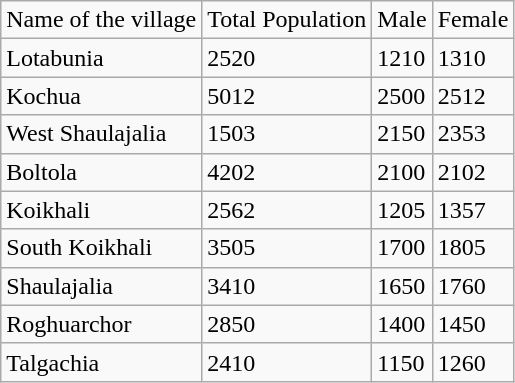<table class="wikitable">
<tr>
<td>Name of the village</td>
<td>Total Population</td>
<td>Male</td>
<td>Female</td>
</tr>
<tr>
<td>Lotabunia</td>
<td>2520</td>
<td>1210</td>
<td>1310</td>
</tr>
<tr>
<td>Kochua</td>
<td>5012</td>
<td>2500</td>
<td>2512</td>
</tr>
<tr>
<td>West Shaulajalia</td>
<td>1503</td>
<td>2150</td>
<td>2353</td>
</tr>
<tr>
<td>Boltola</td>
<td>4202</td>
<td>2100</td>
<td>2102</td>
</tr>
<tr>
<td>Koikhali</td>
<td>2562</td>
<td>1205</td>
<td>1357</td>
</tr>
<tr>
<td>South Koikhali</td>
<td>3505</td>
<td>1700</td>
<td>1805</td>
</tr>
<tr>
<td>Shaulajalia</td>
<td>3410</td>
<td>1650</td>
<td>1760</td>
</tr>
<tr>
<td>Roghuarchor</td>
<td>2850</td>
<td>1400</td>
<td>1450</td>
</tr>
<tr>
<td>Talgachia</td>
<td>2410</td>
<td>1150</td>
<td>1260</td>
</tr>
</table>
